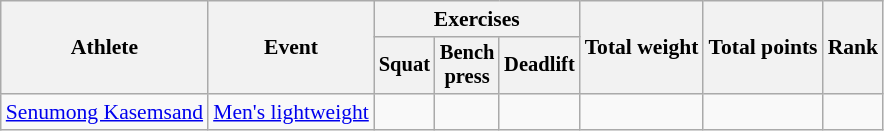<table class=wikitable style="font-size:90%">
<tr>
<th rowspan="2">Athlete</th>
<th rowspan="2">Event</th>
<th colspan="3">Exercises</th>
<th rowspan="2">Total weight</th>
<th rowspan="2">Total points</th>
<th rowspan="2">Rank</th>
</tr>
<tr style="font-size:95%">
<th>Squat</th>
<th>Bench<br>press</th>
<th>Deadlift</th>
</tr>
<tr align=center>
<td align=left><a href='#'>Senumong Kasemsand</a></td>
<td align=left><a href='#'>Men's lightweight</a></td>
<td></td>
<td></td>
<td></td>
<td></td>
<td></td>
<td></td>
</tr>
</table>
